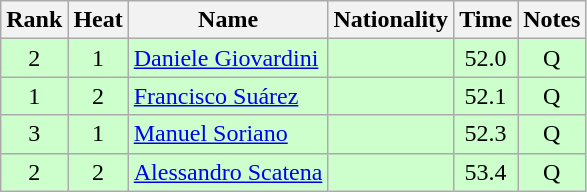<table class="wikitable sortable" style="text-align:center">
<tr>
<th>Rank</th>
<th>Heat</th>
<th>Name</th>
<th>Nationality</th>
<th>Time</th>
<th>Notes</th>
</tr>
<tr bgcolor=ccffcc>
<td>2</td>
<td>1</td>
<td align=left><a href='#'>Daniele Giovardini</a></td>
<td align=left></td>
<td>52.0</td>
<td>Q</td>
</tr>
<tr bgcolor=ccffcc>
<td>1</td>
<td>2</td>
<td align=left><a href='#'>Francisco Suárez</a></td>
<td align=left></td>
<td>52.1</td>
<td>Q</td>
</tr>
<tr bgcolor=ccffcc>
<td>3</td>
<td>1</td>
<td align=left><a href='#'>Manuel Soriano</a></td>
<td align=left></td>
<td>52.3</td>
<td>Q</td>
</tr>
<tr bgcolor=ccffcc>
<td>2</td>
<td>2</td>
<td align=left><a href='#'>Alessandro Scatena</a></td>
<td align=left></td>
<td>53.4</td>
<td>Q</td>
</tr>
</table>
